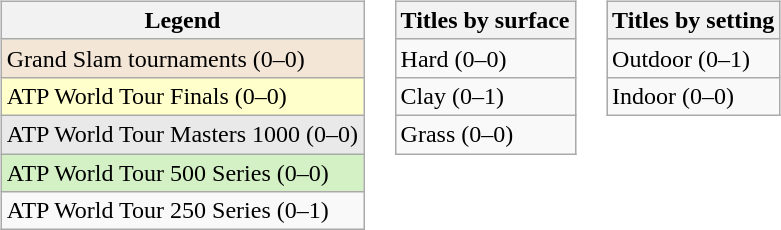<table>
<tr valign="top">
<td><br><table class="wikitable">
<tr>
<th>Legend</th>
</tr>
<tr style="background:#f3e6d7;">
<td>Grand Slam tournaments (0–0)</td>
</tr>
<tr style="background:#ffffcc;">
<td>ATP World Tour Finals (0–0)</td>
</tr>
<tr style="background:#e9e9e9;">
<td>ATP World Tour Masters 1000 (0–0)</td>
</tr>
<tr style="background:#d4f1c5;">
<td>ATP World Tour 500 Series (0–0)</td>
</tr>
<tr>
<td>ATP World Tour 250 Series (0–1)</td>
</tr>
</table>
</td>
<td><br><table class="wikitable">
<tr>
<th>Titles by surface</th>
</tr>
<tr>
<td>Hard (0–0)</td>
</tr>
<tr>
<td>Clay (0–1)</td>
</tr>
<tr>
<td>Grass (0–0)</td>
</tr>
</table>
</td>
<td><br><table class="wikitable">
<tr>
<th>Titles by setting</th>
</tr>
<tr>
<td>Outdoor (0–1)</td>
</tr>
<tr>
<td>Indoor (0–0)</td>
</tr>
</table>
</td>
</tr>
</table>
